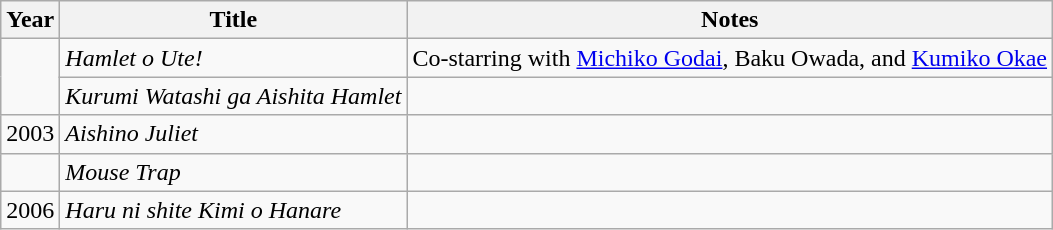<table class="wikitable">
<tr>
<th>Year</th>
<th>Title</th>
<th>Notes</th>
</tr>
<tr>
<td rowspan="2"></td>
<td><em>Hamlet o Ute!</em></td>
<td>Co-starring with <a href='#'>Michiko Godai</a>, Baku Owada, and <a href='#'>Kumiko Okae</a></td>
</tr>
<tr>
<td><em>Kurumi Watashi ga Aishita Hamlet</em></td>
<td></td>
</tr>
<tr>
<td>2003</td>
<td><em>Aishino Juliet</em></td>
<td></td>
</tr>
<tr>
<td></td>
<td><em>Mouse Trap</em></td>
<td></td>
</tr>
<tr>
<td>2006</td>
<td><em>Haru ni shite Kimi o Hanare</em></td>
<td></td>
</tr>
</table>
